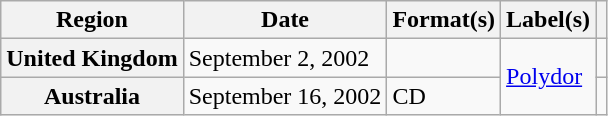<table class="wikitable plainrowheaders">
<tr>
<th scope="col">Region</th>
<th scope="col">Date</th>
<th scope="col">Format(s)</th>
<th scope="col">Label(s)</th>
<th scope="col"></th>
</tr>
<tr>
<th scope="row">United Kingdom</th>
<td>September 2, 2002</td>
<td></td>
<td rowspan="2"><a href='#'>Polydor</a></td>
<td align="center"></td>
</tr>
<tr>
<th scope="row">Australia</th>
<td>September 16, 2002</td>
<td>CD</td>
<td align="center"></td>
</tr>
</table>
